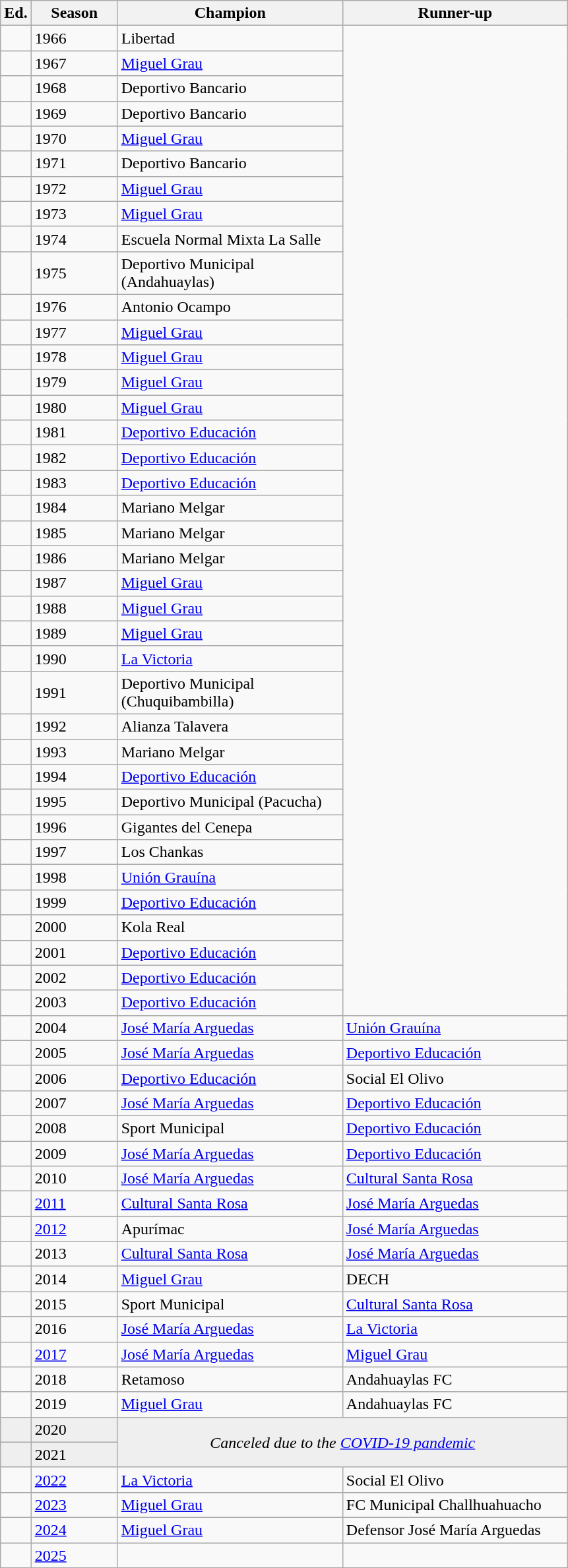<table class="wikitable sortable">
<tr>
<th width=px>Ed.</th>
<th width=80px>Season</th>
<th width=220px>Champion</th>
<th width=220px>Runner-up</th>
</tr>
<tr>
<td></td>
<td>1966</td>
<td>Libertad</td>
</tr>
<tr>
<td></td>
<td>1967</td>
<td><a href='#'>Miguel Grau</a></td>
</tr>
<tr>
<td></td>
<td>1968</td>
<td>Deportivo Bancario</td>
</tr>
<tr>
<td></td>
<td>1969</td>
<td>Deportivo Bancario</td>
</tr>
<tr>
<td></td>
<td>1970</td>
<td><a href='#'>Miguel Grau</a></td>
</tr>
<tr>
<td></td>
<td>1971</td>
<td>Deportivo Bancario</td>
</tr>
<tr>
<td></td>
<td>1972</td>
<td><a href='#'>Miguel Grau</a></td>
</tr>
<tr>
<td></td>
<td>1973</td>
<td><a href='#'>Miguel Grau</a></td>
</tr>
<tr>
<td></td>
<td>1974</td>
<td>Escuela Normal Mixta La Salle</td>
</tr>
<tr>
<td></td>
<td>1975</td>
<td>Deportivo Municipal (Andahuaylas)</td>
</tr>
<tr>
<td></td>
<td>1976</td>
<td>Antonio Ocampo</td>
</tr>
<tr>
<td></td>
<td>1977</td>
<td><a href='#'>Miguel Grau</a></td>
</tr>
<tr>
<td></td>
<td>1978</td>
<td><a href='#'>Miguel Grau</a></td>
</tr>
<tr>
<td></td>
<td>1979</td>
<td><a href='#'>Miguel Grau</a></td>
</tr>
<tr>
<td></td>
<td>1980</td>
<td><a href='#'>Miguel Grau</a></td>
</tr>
<tr>
<td></td>
<td>1981</td>
<td><a href='#'>Deportivo Educación</a></td>
</tr>
<tr>
<td></td>
<td>1982</td>
<td><a href='#'>Deportivo Educación</a></td>
</tr>
<tr>
<td></td>
<td>1983</td>
<td><a href='#'>Deportivo Educación</a></td>
</tr>
<tr>
<td></td>
<td>1984</td>
<td>Mariano Melgar</td>
</tr>
<tr>
<td></td>
<td>1985</td>
<td>Mariano Melgar</td>
</tr>
<tr>
<td></td>
<td>1986</td>
<td>Mariano Melgar</td>
</tr>
<tr>
<td></td>
<td>1987</td>
<td><a href='#'>Miguel Grau</a></td>
</tr>
<tr>
<td></td>
<td>1988</td>
<td><a href='#'>Miguel Grau</a></td>
</tr>
<tr>
<td></td>
<td>1989</td>
<td><a href='#'>Miguel Grau</a></td>
</tr>
<tr>
<td></td>
<td>1990</td>
<td><a href='#'>La Victoria</a></td>
</tr>
<tr>
<td></td>
<td>1991</td>
<td>Deportivo Municipal (Chuquibambilla)</td>
</tr>
<tr>
<td></td>
<td>1992</td>
<td>Alianza Talavera</td>
</tr>
<tr>
<td></td>
<td>1993</td>
<td>Mariano Melgar</td>
</tr>
<tr>
<td></td>
<td>1994</td>
<td><a href='#'>Deportivo Educación</a></td>
</tr>
<tr>
<td></td>
<td>1995</td>
<td>Deportivo Municipal (Pacucha)</td>
</tr>
<tr>
<td></td>
<td>1996</td>
<td>Gigantes del Cenepa</td>
</tr>
<tr>
<td></td>
<td>1997</td>
<td>Los Chankas</td>
</tr>
<tr>
<td></td>
<td>1998</td>
<td><a href='#'>Unión Grauína</a></td>
</tr>
<tr>
<td></td>
<td>1999</td>
<td><a href='#'>Deportivo Educación</a></td>
</tr>
<tr>
<td></td>
<td>2000</td>
<td>Kola Real</td>
</tr>
<tr>
<td></td>
<td>2001</td>
<td><a href='#'>Deportivo Educación</a></td>
</tr>
<tr>
<td></td>
<td>2002</td>
<td><a href='#'>Deportivo Educación</a></td>
</tr>
<tr>
<td></td>
<td>2003</td>
<td><a href='#'>Deportivo Educación</a></td>
</tr>
<tr>
<td></td>
<td>2004</td>
<td><a href='#'>José María Arguedas</a></td>
<td><a href='#'>Unión Grauína</a></td>
</tr>
<tr>
<td></td>
<td>2005</td>
<td><a href='#'>José María Arguedas</a></td>
<td><a href='#'>Deportivo Educación</a></td>
</tr>
<tr>
<td></td>
<td>2006</td>
<td><a href='#'>Deportivo Educación</a></td>
<td>Social El Olivo</td>
</tr>
<tr>
<td></td>
<td>2007</td>
<td><a href='#'>José María Arguedas</a></td>
<td><a href='#'>Deportivo Educación</a></td>
</tr>
<tr>
<td></td>
<td>2008</td>
<td>Sport Municipal</td>
<td><a href='#'>Deportivo Educación</a></td>
</tr>
<tr>
<td></td>
<td>2009</td>
<td><a href='#'>José María Arguedas</a></td>
<td><a href='#'>Deportivo Educación</a></td>
</tr>
<tr>
<td></td>
<td>2010</td>
<td><a href='#'>José María Arguedas</a></td>
<td><a href='#'>Cultural Santa Rosa</a></td>
</tr>
<tr>
<td></td>
<td><a href='#'>2011</a></td>
<td><a href='#'>Cultural Santa Rosa</a></td>
<td><a href='#'>José María Arguedas</a></td>
</tr>
<tr>
<td></td>
<td><a href='#'>2012</a></td>
<td>Apurímac</td>
<td><a href='#'>José María Arguedas</a></td>
</tr>
<tr>
<td></td>
<td>2013</td>
<td><a href='#'>Cultural Santa Rosa</a></td>
<td><a href='#'>José María Arguedas</a></td>
</tr>
<tr>
<td></td>
<td>2014</td>
<td><a href='#'>Miguel Grau</a></td>
<td>DECH</td>
</tr>
<tr>
<td></td>
<td>2015</td>
<td>Sport Municipal</td>
<td><a href='#'>Cultural Santa Rosa</a></td>
</tr>
<tr>
<td></td>
<td>2016</td>
<td><a href='#'>José María Arguedas</a></td>
<td><a href='#'>La Victoria</a></td>
</tr>
<tr>
<td></td>
<td><a href='#'>2017</a></td>
<td><a href='#'>José María Arguedas</a></td>
<td><a href='#'>Miguel Grau</a></td>
</tr>
<tr>
<td></td>
<td>2018</td>
<td>Retamoso</td>
<td>Andahuaylas FC</td>
</tr>
<tr>
<td></td>
<td>2019</td>
<td><a href='#'>Miguel Grau</a></td>
<td>Andahuaylas FC</td>
</tr>
<tr bgcolor=#efefef>
<td></td>
<td>2020</td>
<td rowspan=2 colspan="2" align=center><em>Canceled due to the <a href='#'>COVID-19 pandemic</a></em></td>
</tr>
<tr bgcolor=#efefef>
<td></td>
<td>2021</td>
</tr>
<tr>
<td></td>
<td><a href='#'>2022</a></td>
<td><a href='#'>La Victoria</a></td>
<td>Social El Olivo</td>
</tr>
<tr>
<td></td>
<td><a href='#'>2023</a></td>
<td><a href='#'>Miguel Grau</a></td>
<td>FC Municipal Challhuahuacho</td>
</tr>
<tr>
<td></td>
<td><a href='#'>2024</a></td>
<td><a href='#'>Miguel Grau</a></td>
<td>Defensor José María Arguedas</td>
</tr>
<tr>
<td></td>
<td><a href='#'>2025</a></td>
<td></td>
<td></td>
</tr>
<tr>
</tr>
</table>
